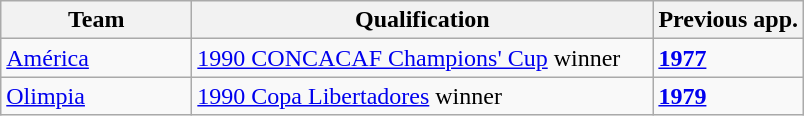<table class="wikitable">
<tr>
<th width=120px>Team</th>
<th width=300px>Qualification</th>
<th>Previous app.</th>
</tr>
<tr>
<td> <a href='#'>América</a></td>
<td><a href='#'>1990 CONCACAF Champions' Cup</a> winner</td>
<td><strong><a href='#'>1977</a></strong></td>
</tr>
<tr>
<td> <a href='#'>Olimpia</a></td>
<td><a href='#'>1990 Copa Libertadores</a> winner</td>
<td><strong><a href='#'>1979</a></strong></td>
</tr>
</table>
